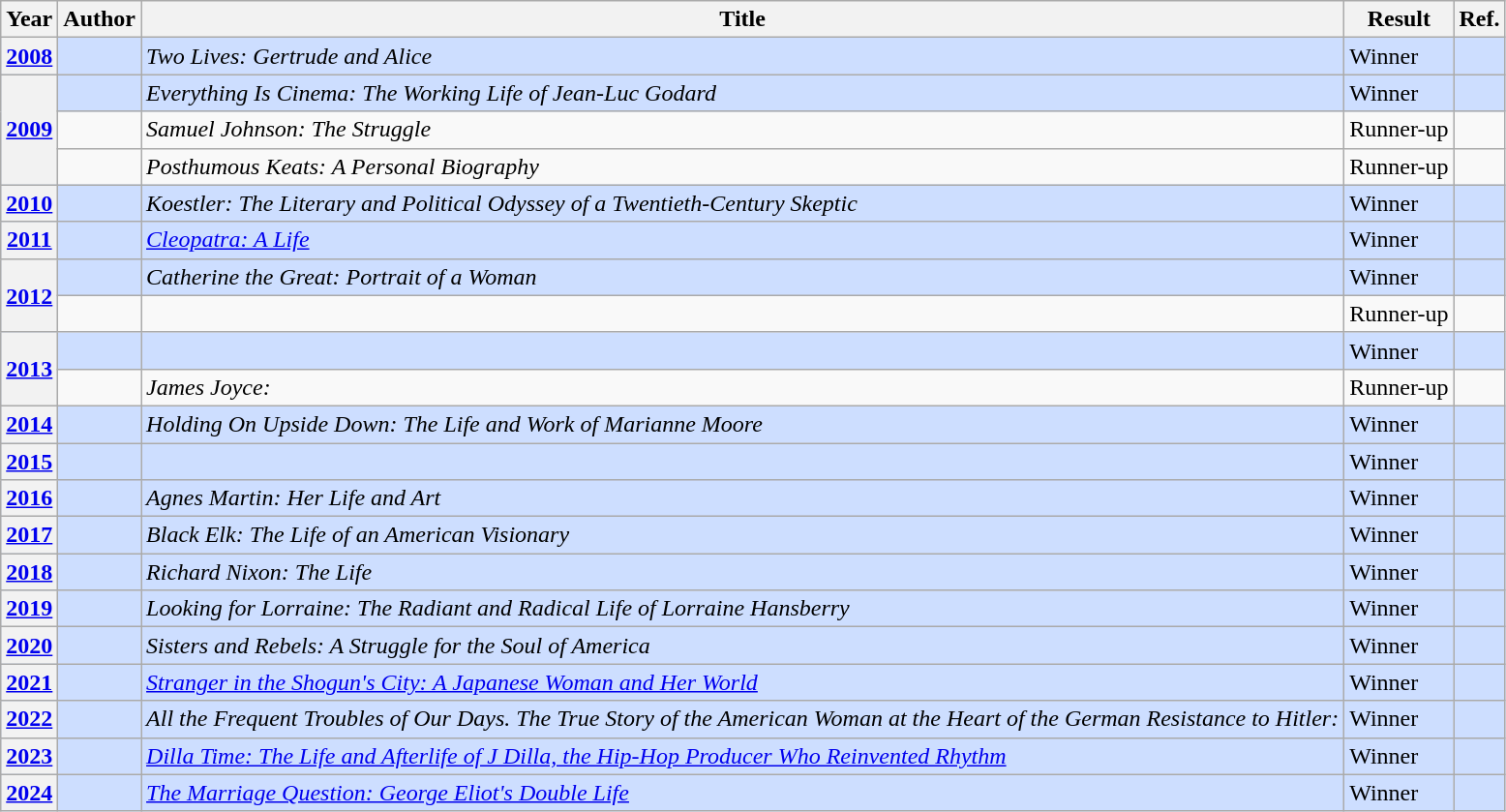<table class="wikitable sortable mw-collapsible">
<tr>
<th>Year</th>
<th>Author</th>
<th>Title</th>
<th>Result</th>
<th>Ref.</th>
</tr>
<tr style=background:#cddeff>
<th><a href='#'>2008</a></th>
<td></td>
<td><em>Two Lives: Gertrude and Alice</em></td>
<td>Winner</td>
<td></td>
</tr>
<tr style=background:#cddeff>
<th rowspan="3"><a href='#'>2009</a></th>
<td></td>
<td><em>Everything Is Cinema: The Working Life of Jean-Luc Godard</em></td>
<td>Winner</td>
<td></td>
</tr>
<tr>
<td></td>
<td><em>Samuel Johnson: The Struggle</em></td>
<td>Runner-up</td>
<td></td>
</tr>
<tr>
<td></td>
<td><em>Posthumous Keats: A Personal Biography</em></td>
<td>Runner-up</td>
<td></td>
</tr>
<tr style=background:#cddeff>
<th><a href='#'>2010</a></th>
<td></td>
<td><em>Koestler: The Literary and Political Odyssey of a Twentieth-Century Skeptic</em></td>
<td>Winner</td>
<td></td>
</tr>
<tr style=background:#cddeff>
<th><a href='#'>2011</a></th>
<td></td>
<td><em><a href='#'>Cleopatra: A Life</a></em></td>
<td>Winner</td>
<td></td>
</tr>
<tr style=background:#cddeff>
<th rowspan="2"><a href='#'>2012</a></th>
<td></td>
<td><em>Catherine the Great: Portrait of a Woman</em></td>
<td>Winner</td>
<td></td>
</tr>
<tr>
<td></td>
<td><em></em></td>
<td>Runner-up</td>
<td></td>
</tr>
<tr style=background:#cddeff>
<th rowspan="2"><a href='#'>2013</a></th>
<td></td>
<td><em></em></td>
<td>Winner</td>
<td></td>
</tr>
<tr>
<td></td>
<td><em>James Joyce:</em></td>
<td>Runner-up</td>
<td></td>
</tr>
<tr style=background:#cddeff>
<th><a href='#'>2014</a></th>
<td></td>
<td><em>Holding On Upside Down: The Life and Work of Marianne Moore</em></td>
<td>Winner</td>
<td></td>
</tr>
<tr style=background:#cddeff>
<th><a href='#'>2015</a></th>
<td></td>
<td><em></em></td>
<td>Winner</td>
<td></td>
</tr>
<tr style=background:#cddeff>
<th><a href='#'>2016</a></th>
<td></td>
<td><em>Agnes Martin: Her Life and Art</em></td>
<td>Winner</td>
<td></td>
</tr>
<tr style=background:#cddeff>
<th><a href='#'>2017</a></th>
<td></td>
<td><em>Black Elk: The Life of an American Visionary</em></td>
<td>Winner</td>
<td></td>
</tr>
<tr style=background:#cddeff>
<th><a href='#'>2018</a></th>
<td></td>
<td><em>Richard Nixon: The Life</em></td>
<td>Winner</td>
<td></td>
</tr>
<tr style=background:#cddeff>
<th><a href='#'>2019</a></th>
<td></td>
<td><em>Looking for Lorraine: The Radiant and Radical Life of Lorraine Hansberry</em></td>
<td>Winner</td>
<td></td>
</tr>
<tr style=background:#cddeff>
<th><a href='#'>2020</a></th>
<td></td>
<td><em>Sisters and Rebels: A Struggle for the Soul of America</em></td>
<td>Winner</td>
<td></td>
</tr>
<tr style=background:#cddeff>
<th><a href='#'>2021</a></th>
<td></td>
<td><em><a href='#'>Stranger in the Shogun's City: A Japanese Woman and Her World</a></em></td>
<td>Winner</td>
<td></td>
</tr>
<tr style=background:#cddeff>
<th><a href='#'>2022</a></th>
<td></td>
<td><em>All the Frequent Troubles of Our Days. The True Story of the American Woman at the Heart of the German Resistance to Hitler:</em></td>
<td>Winner</td>
<td></td>
</tr>
<tr style=background:#cddeff>
<th><a href='#'>2023</a></th>
<td></td>
<td><em><a href='#'>Dilla Time: The Life and Afterlife of J Dilla, the Hip-Hop Producer Who Reinvented Rhythm</a></em></td>
<td>Winner</td>
<td></td>
</tr>
<tr style=background:#cddeff>
<th><a href='#'>2024</a></th>
<td></td>
<td><em><a href='#'>The Marriage Question: George Eliot's Double Life</a></em></td>
<td>Winner</td>
<td></td>
</tr>
</table>
